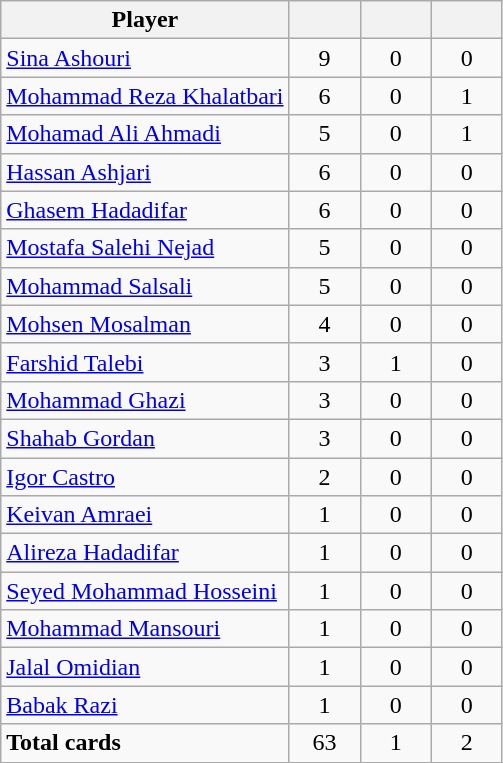<table class="wikitable" style="text-align: center;">
<tr>
<th wight=200>Player</th>
<th width=40></th>
<th width=40></th>
<th width=40></th>
</tr>
<tr>
<td style="text-align:left"> <a href='#'>Sina Ashouri</a></td>
<td>9</td>
<td>0</td>
<td>0</td>
</tr>
<tr>
<td style="text-align:left"> <a href='#'>Mohammad Reza Khalatbari</a></td>
<td>6</td>
<td>0</td>
<td>1</td>
</tr>
<tr>
<td style="text-align:left"> <a href='#'>Mohamad Ali Ahmadi</a></td>
<td>5</td>
<td>0</td>
<td>1</td>
</tr>
<tr>
<td style="text-align:left"> <a href='#'>Hassan Ashjari</a></td>
<td>6</td>
<td>0</td>
<td>0</td>
</tr>
<tr>
<td style="text-align:left"> <a href='#'>Ghasem Hadadifar</a></td>
<td>6</td>
<td>0</td>
<td>0</td>
</tr>
<tr>
<td style="text-align:left"> <a href='#'>Mostafa Salehi Nejad</a></td>
<td>5</td>
<td>0</td>
<td>0</td>
</tr>
<tr>
<td style="text-align:left"> <a href='#'>Mohammad Salsali</a></td>
<td>5</td>
<td>0</td>
<td>0</td>
</tr>
<tr>
<td style="text-align:left"> <a href='#'>Mohsen Mosalman</a></td>
<td>4</td>
<td>0</td>
<td>0</td>
</tr>
<tr>
<td style="text-align:left"> <a href='#'>Farshid Talebi</a></td>
<td>3</td>
<td>1</td>
<td>0</td>
</tr>
<tr>
<td style="text-align:left"> <a href='#'>Mohammad Ghazi</a></td>
<td>3</td>
<td>0</td>
<td>0</td>
</tr>
<tr>
<td style="text-align:left"> <a href='#'>Shahab Gordan</a></td>
<td>3</td>
<td>0</td>
<td>0</td>
</tr>
<tr>
<td style="text-align:left"> <a href='#'>Igor Castro</a></td>
<td>2</td>
<td>0</td>
<td>0</td>
</tr>
<tr>
<td style="text-align:left"> <a href='#'>Keivan Amraei</a></td>
<td>1</td>
<td>0</td>
<td>0</td>
</tr>
<tr>
<td style="text-align:left"> <a href='#'>Alireza Hadadifar</a></td>
<td>1</td>
<td>0</td>
<td>0</td>
</tr>
<tr>
<td style="text-align:left"> <a href='#'>Seyed Mohammad Hosseini</a></td>
<td>1</td>
<td>0</td>
<td>0</td>
</tr>
<tr>
<td style="text-align:left"> <a href='#'>Mohammad Mansouri</a></td>
<td>1</td>
<td>0</td>
<td>0</td>
</tr>
<tr>
<td style="text-align:left"> <a href='#'>Jalal Omidian</a></td>
<td>1</td>
<td>0</td>
<td>0</td>
</tr>
<tr>
<td style="text-align:left"> <a href='#'>Babak Razi</a></td>
<td>1</td>
<td>0</td>
<td>0</td>
</tr>
<tr>
<td style="text-align:left"><strong>Total cards</strong></td>
<td>63</td>
<td>1</td>
<td>2</td>
</tr>
<tr>
</tr>
</table>
